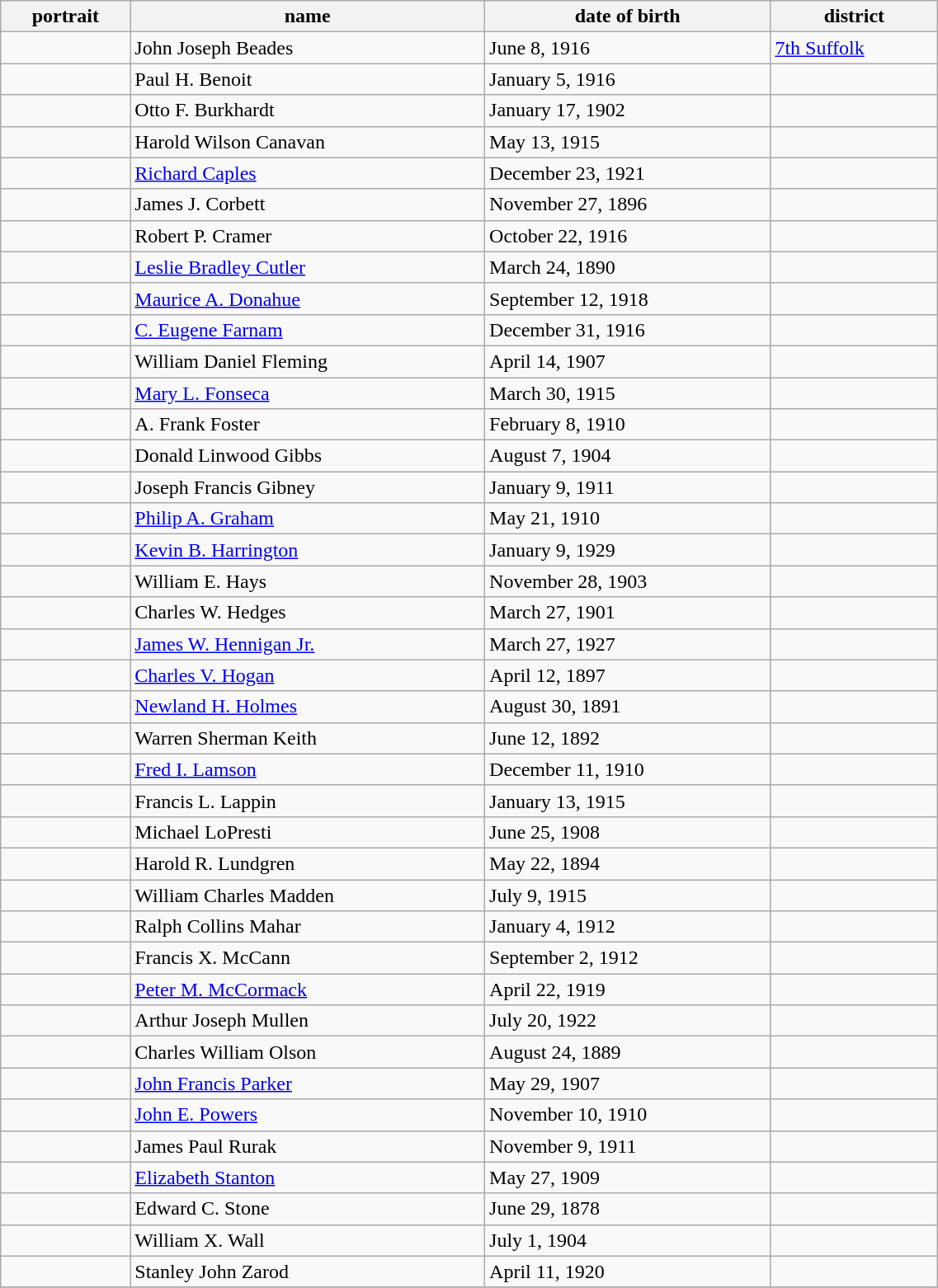<table class='wikitable sortable' style="width:60%">
<tr>
<th>portrait</th>
<th>name </th>
<th data-sort-type=date>date of birth </th>
<th>district </th>
</tr>
<tr>
<td></td>
<td>John Joseph Beades</td>
<td>June 8, 1916</td>
<td><a href='#'>7th Suffolk</a></td>
</tr>
<tr>
<td></td>
<td>Paul H. Benoit</td>
<td>January 5, 1916</td>
<td></td>
</tr>
<tr>
<td></td>
<td>Otto F. Burkhardt</td>
<td>January 17, 1902</td>
<td></td>
</tr>
<tr>
<td></td>
<td>Harold Wilson Canavan</td>
<td>May 13, 1915</td>
<td></td>
</tr>
<tr>
<td></td>
<td><a href='#'>Richard Caples</a></td>
<td>December 23, 1921</td>
<td></td>
</tr>
<tr>
<td></td>
<td>James J. Corbett</td>
<td>November 27, 1896</td>
<td></td>
</tr>
<tr>
<td></td>
<td>Robert P. Cramer</td>
<td>October 22, 1916</td>
<td></td>
</tr>
<tr>
<td></td>
<td><a href='#'>Leslie Bradley Cutler</a></td>
<td>March 24, 1890</td>
<td></td>
</tr>
<tr>
<td></td>
<td><a href='#'>Maurice A. Donahue</a></td>
<td>September 12, 1918</td>
<td></td>
</tr>
<tr>
<td></td>
<td><a href='#'>C. Eugene Farnam</a></td>
<td>December 31, 1916</td>
<td></td>
</tr>
<tr>
<td></td>
<td>William Daniel Fleming</td>
<td>April 14, 1907</td>
<td></td>
</tr>
<tr>
<td></td>
<td><a href='#'>Mary L. Fonseca</a></td>
<td>March 30, 1915</td>
<td></td>
</tr>
<tr>
<td></td>
<td>A. Frank Foster</td>
<td>February 8, 1910</td>
<td></td>
</tr>
<tr>
<td></td>
<td>Donald Linwood Gibbs</td>
<td>August 7, 1904</td>
<td></td>
</tr>
<tr>
<td></td>
<td>Joseph Francis Gibney</td>
<td>January 9, 1911</td>
<td></td>
</tr>
<tr>
<td></td>
<td><a href='#'>Philip A. Graham</a></td>
<td>May 21, 1910</td>
<td></td>
</tr>
<tr>
<td></td>
<td><a href='#'>Kevin B. Harrington</a></td>
<td>January 9, 1929</td>
<td></td>
</tr>
<tr>
<td></td>
<td>William E. Hays</td>
<td>November 28, 1903</td>
<td></td>
</tr>
<tr>
<td></td>
<td>Charles W. Hedges</td>
<td>March 27, 1901</td>
<td></td>
</tr>
<tr>
<td></td>
<td><a href='#'>James W. Hennigan Jr.</a></td>
<td>March 27, 1927</td>
<td></td>
</tr>
<tr>
<td></td>
<td><a href='#'>Charles V. Hogan</a></td>
<td>April 12, 1897</td>
<td></td>
</tr>
<tr>
<td></td>
<td><a href='#'>Newland H. Holmes</a></td>
<td>August 30, 1891</td>
<td></td>
</tr>
<tr>
<td></td>
<td>Warren Sherman Keith</td>
<td>June 12, 1892</td>
<td></td>
</tr>
<tr>
<td></td>
<td><a href='#'>Fred I. Lamson</a></td>
<td>December 11, 1910</td>
<td></td>
</tr>
<tr>
<td></td>
<td>Francis L. Lappin</td>
<td>January 13, 1915</td>
<td></td>
</tr>
<tr>
<td></td>
<td>Michael LoPresti</td>
<td>June 25, 1908</td>
<td></td>
</tr>
<tr>
<td></td>
<td>Harold R. Lundgren</td>
<td>May 22, 1894</td>
<td></td>
</tr>
<tr>
<td></td>
<td>William Charles Madden</td>
<td>July 9, 1915</td>
<td></td>
</tr>
<tr>
<td></td>
<td>Ralph Collins Mahar</td>
<td>January 4, 1912</td>
<td></td>
</tr>
<tr>
<td></td>
<td>Francis X. McCann</td>
<td>September 2, 1912</td>
<td></td>
</tr>
<tr>
<td></td>
<td><a href='#'>Peter M. McCormack</a></td>
<td>April 22, 1919</td>
<td></td>
</tr>
<tr>
<td></td>
<td>Arthur Joseph Mullen</td>
<td>July 20, 1922</td>
<td></td>
</tr>
<tr>
<td></td>
<td>Charles William Olson</td>
<td>August 24, 1889</td>
<td></td>
</tr>
<tr>
<td></td>
<td><a href='#'>John Francis Parker</a></td>
<td>May 29, 1907</td>
<td></td>
</tr>
<tr>
<td></td>
<td><a href='#'>John E. Powers</a></td>
<td>November 10, 1910</td>
<td></td>
</tr>
<tr>
<td></td>
<td>James Paul Rurak</td>
<td>November 9, 1911</td>
<td></td>
</tr>
<tr>
<td></td>
<td><a href='#'>Elizabeth Stanton</a></td>
<td>May 27, 1909</td>
<td></td>
</tr>
<tr>
<td></td>
<td>Edward C. Stone</td>
<td>June 29, 1878</td>
<td></td>
</tr>
<tr>
<td></td>
<td>William X. Wall</td>
<td>July 1, 1904</td>
<td></td>
</tr>
<tr>
<td></td>
<td>Stanley John Zarod</td>
<td>April 11, 1920</td>
<td></td>
</tr>
<tr>
</tr>
</table>
